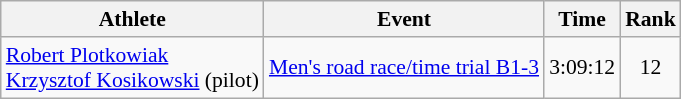<table class=wikitable style="font-size:90%">
<tr>
<th>Athlete</th>
<th>Event</th>
<th>Time</th>
<th>Rank</th>
</tr>
<tr>
<td><a href='#'>Robert Plotkowiak</a><br> <a href='#'>Krzysztof Kosikowski</a> (pilot)</td>
<td><a href='#'>Men's road race/time trial B1-3</a></td>
<td style="text-align:center;">3:09:12</td>
<td style="text-align:center;">12</td>
</tr>
</table>
